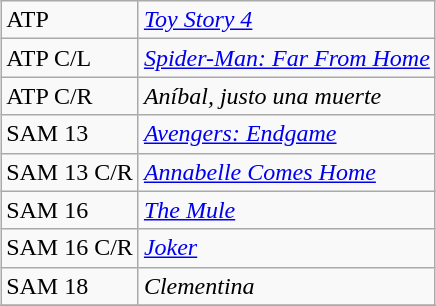<table class="wikitable sortable" style="margin:auto; margin:auto;">
<tr>
<td>ATP</td>
<td><em><a href='#'>Toy Story 4</a></em></td>
</tr>
<tr>
<td>ATP C/L</td>
<td><em><a href='#'>Spider-Man: Far From Home</a></em></td>
</tr>
<tr>
<td>ATP C/R</td>
<td><em>Aníbal, justo una muerte</em></td>
</tr>
<tr>
<td>SAM 13</td>
<td><em><a href='#'>Avengers: Endgame</a></em></td>
</tr>
<tr>
<td>SAM 13 C/R</td>
<td><em><a href='#'>Annabelle Comes Home</a></em></td>
</tr>
<tr>
<td>SAM 16</td>
<td><em><a href='#'>The Mule</a></em></td>
</tr>
<tr>
<td>SAM 16 C/R</td>
<td><em><a href='#'>Joker</a></em></td>
</tr>
<tr>
<td>SAM 18</td>
<td><em>Clementina</em></td>
</tr>
<tr>
</tr>
</table>
